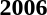<table>
<tr>
<td><strong>2006</strong><br></td>
</tr>
</table>
